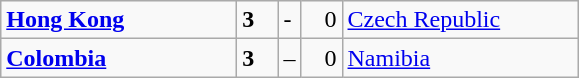<table class="wikitable">
<tr>
<td width=150> <strong><a href='#'>Hong Kong</a></strong></td>
<td style="width:20px; text-align:left;"><strong>3</strong></td>
<td>-</td>
<td style="width:20px; text-align:right;">0</td>
<td width=150> <a href='#'>Czech Republic</a></td>
</tr>
<tr>
<td> <strong><a href='#'>Colombia</a></strong></td>
<td style="text-align:left;"><strong>3</strong></td>
<td>–</td>
<td style="text-align:right;">0</td>
<td> <a href='#'>Namibia</a></td>
</tr>
</table>
